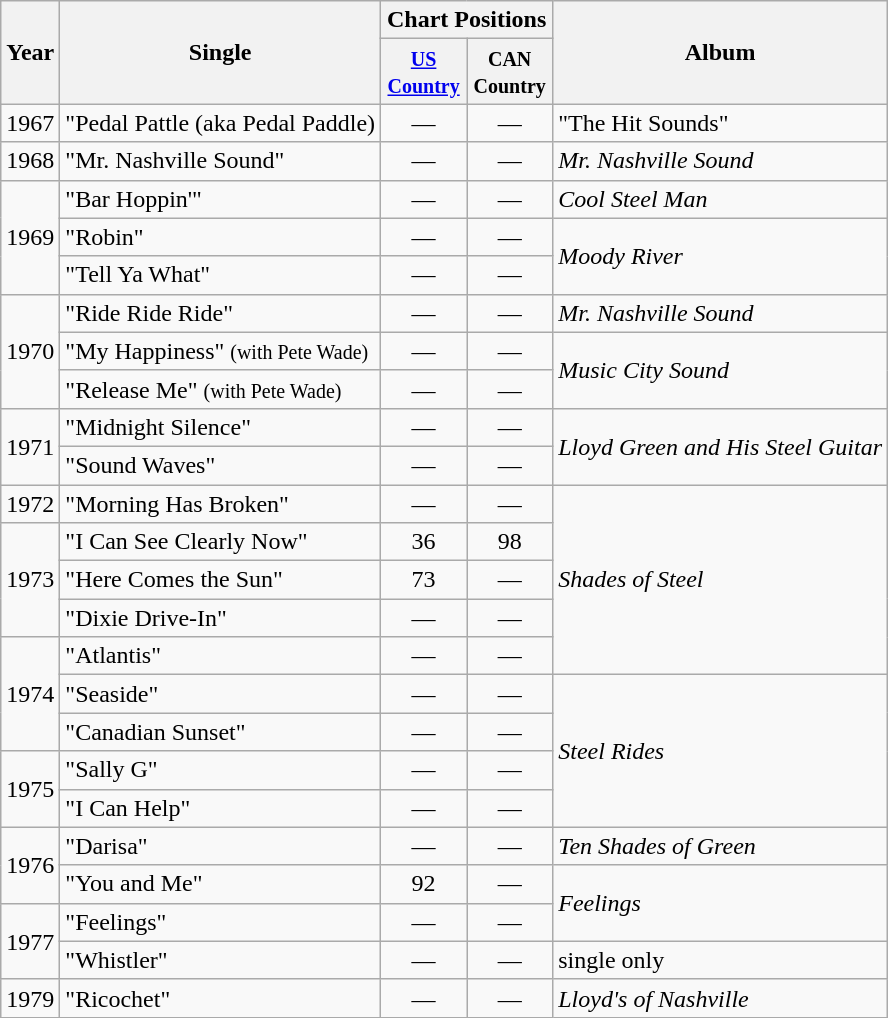<table class="wikitable">
<tr>
<th rowspan="2">Year</th>
<th rowspan="2">Single</th>
<th colspan="2">Chart Positions</th>
<th rowspan="2">Album</th>
</tr>
<tr>
<th width="50"><small><a href='#'>US Country</a></small></th>
<th width="50"><small>CAN Country</small></th>
</tr>
<tr>
<td>1967</td>
<td>"Pedal Pattle (aka Pedal Paddle)</td>
<td align="center">—</td>
<td align="center">—</td>
<td>"The Hit Sounds"</td>
</tr>
<tr>
<td>1968</td>
<td>"Mr. Nashville Sound"</td>
<td align="center">—</td>
<td align="center">—</td>
<td><em>Mr. Nashville Sound</em></td>
</tr>
<tr>
<td rowspan="3">1969</td>
<td>"Bar Hoppin'"</td>
<td align="center">—</td>
<td align="center">—</td>
<td><em>Cool Steel Man</em></td>
</tr>
<tr>
<td>"Robin"</td>
<td align="center">—</td>
<td align="center">—</td>
<td rowspan="2"><em>Moody River</em></td>
</tr>
<tr>
<td>"Tell Ya What"</td>
<td align="center">—</td>
<td align="center">—</td>
</tr>
<tr>
<td rowspan="3">1970</td>
<td>"Ride Ride Ride"</td>
<td align="center">—</td>
<td align="center">—</td>
<td><em>Mr. Nashville Sound</em></td>
</tr>
<tr>
<td>"My Happiness" <small>(with Pete Wade)</small></td>
<td align="center">—</td>
<td align="center">—</td>
<td rowspan="2"><em>Music City Sound</em></td>
</tr>
<tr>
<td>"Release Me" <small>(with Pete Wade)</small></td>
<td align="center">—</td>
<td align="center">—</td>
</tr>
<tr>
<td rowspan="2">1971</td>
<td>"Midnight Silence"</td>
<td align="center">—</td>
<td align="center">—</td>
<td rowspan="2"><em>Lloyd Green and His Steel Guitar</em></td>
</tr>
<tr>
<td>"Sound Waves"</td>
<td align="center">—</td>
<td align="center">—</td>
</tr>
<tr>
<td>1972</td>
<td>"Morning Has Broken"</td>
<td align="center">—</td>
<td align="center">—</td>
<td rowspan="5"><em>Shades of Steel</em></td>
</tr>
<tr>
<td rowspan="3">1973</td>
<td>"I Can See Clearly Now"</td>
<td align="center">36</td>
<td align="center">98</td>
</tr>
<tr>
<td>"Here Comes the Sun"</td>
<td align="center">73</td>
<td align="center">—</td>
</tr>
<tr>
<td>"Dixie Drive-In"</td>
<td align="center">—</td>
<td align="center">—</td>
</tr>
<tr>
<td rowspan="3">1974</td>
<td>"Atlantis"</td>
<td align="center">—</td>
<td align="center">—</td>
</tr>
<tr>
<td>"Seaside"</td>
<td align="center">—</td>
<td align="center">—</td>
<td rowspan="4"><em>Steel Rides</em></td>
</tr>
<tr>
<td>"Canadian Sunset"</td>
<td align="center">—</td>
<td align="center">—</td>
</tr>
<tr>
<td rowspan="2">1975</td>
<td>"Sally G"</td>
<td align="center">—</td>
<td align="center">—</td>
</tr>
<tr>
<td>"I Can Help"</td>
<td align="center">—</td>
<td align="center">—</td>
</tr>
<tr>
<td rowspan="2">1976</td>
<td>"Darisa"</td>
<td align="center">—</td>
<td align="center">—</td>
<td><em>Ten Shades of Green</em></td>
</tr>
<tr>
<td>"You and Me"</td>
<td align="center">92</td>
<td align="center">—</td>
<td rowspan="2"><em>Feelings</em></td>
</tr>
<tr>
<td rowspan="2">1977</td>
<td>"Feelings"</td>
<td align="center">—</td>
<td align="center">—</td>
</tr>
<tr>
<td>"Whistler"</td>
<td align="center">—</td>
<td align="center">—</td>
<td>single only</td>
</tr>
<tr>
<td>1979</td>
<td>"Ricochet"</td>
<td align="center">—</td>
<td align="center">—</td>
<td><em>Lloyd's of Nashville</em></td>
</tr>
</table>
